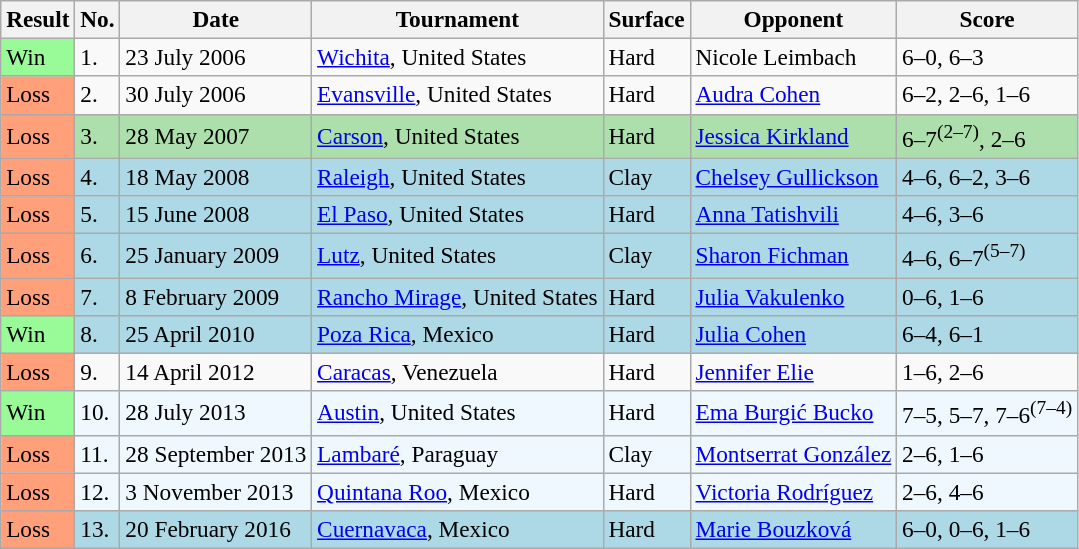<table class="sortable wikitable" style=font-size:97%>
<tr>
<th>Result</th>
<th>No.</th>
<th>Date</th>
<th>Tournament</th>
<th>Surface</th>
<th>Opponent</th>
<th>Score</th>
</tr>
<tr>
<td style="background:#98fb98;">Win</td>
<td>1.</td>
<td>23 July 2006</td>
<td><a href='#'>Wichita</a>, United States</td>
<td>Hard</td>
<td> Nicole Leimbach</td>
<td>6–0, 6–3</td>
</tr>
<tr>
<td style="background:#ffa07a;">Loss</td>
<td>2.</td>
<td>30 July 2006</td>
<td><a href='#'>Evansville</a>, United States</td>
<td>Hard</td>
<td> <a href='#'>Audra Cohen</a></td>
<td>6–2, 2–6, 1–6</td>
</tr>
<tr style="background:#addfad;">
<td style="background:#ffa07a;">Loss</td>
<td>3.</td>
<td>28 May 2007</td>
<td><a href='#'>Carson</a>, United States</td>
<td>Hard</td>
<td> <a href='#'>Jessica Kirkland</a></td>
<td>6–7<sup>(2–7)</sup>, 2–6</td>
</tr>
<tr style="background:lightblue;">
<td style="background:#ffa07a;">Loss</td>
<td>4.</td>
<td>18 May 2008</td>
<td><a href='#'>Raleigh</a>, United States</td>
<td>Clay</td>
<td> <a href='#'>Chelsey Gullickson</a></td>
<td>4–6, 6–2, 3–6</td>
</tr>
<tr style="background:lightblue;">
<td style="background:#ffa07a;">Loss</td>
<td>5.</td>
<td>15 June 2008</td>
<td><a href='#'>El Paso</a>, United States</td>
<td>Hard</td>
<td> <a href='#'>Anna Tatishvili</a></td>
<td>4–6, 3–6</td>
</tr>
<tr style="background:lightblue;">
<td style="background:#ffa07a;">Loss</td>
<td>6.</td>
<td>25 January 2009</td>
<td><a href='#'>Lutz</a>, United States</td>
<td>Clay</td>
<td> <a href='#'>Sharon Fichman</a></td>
<td>4–6, 6–7<sup>(5–7)</sup></td>
</tr>
<tr style="background:lightblue;">
<td style="background:#ffa07a;">Loss</td>
<td>7.</td>
<td>8 February 2009</td>
<td><a href='#'>Rancho Mirage</a>, United States</td>
<td>Hard</td>
<td> <a href='#'>Julia Vakulenko</a></td>
<td>0–6, 1–6</td>
</tr>
<tr style="background:lightblue;">
<td style="background:#98fb98;">Win</td>
<td>8.</td>
<td>25 April 2010</td>
<td><a href='#'>Poza Rica</a>, Mexico</td>
<td>Hard</td>
<td> <a href='#'>Julia Cohen</a></td>
<td>6–4, 6–1</td>
</tr>
<tr>
<td style="background:#ffa07a;">Loss</td>
<td>9.</td>
<td>14 April 2012</td>
<td><a href='#'>Caracas</a>, Venezuela</td>
<td>Hard</td>
<td> <a href='#'>Jennifer Elie</a></td>
<td>1–6, 2–6</td>
</tr>
<tr style="background:#f0f8ff;">
<td style="background:#98fb98;">Win</td>
<td>10.</td>
<td>28 July 2013</td>
<td><a href='#'>Austin</a>, United States</td>
<td>Hard</td>
<td> <a href='#'>Ema Burgić Bucko</a></td>
<td>7–5, 5–7, 7–6<sup>(7–4)</sup></td>
</tr>
<tr style="Background:#f0f8ff;">
<td style="background:#ffa07a;">Loss</td>
<td>11.</td>
<td>28 September 2013</td>
<td><a href='#'>Lambaré</a>, Paraguay</td>
<td>Clay</td>
<td> <a href='#'>Montserrat González</a></td>
<td>2–6, 1–6</td>
</tr>
<tr style="background:#f0f8ff;">
<td style="background:#ffa07a;">Loss</td>
<td>12.</td>
<td>3 November 2013</td>
<td><a href='#'>Quintana Roo</a>, Mexico</td>
<td>Hard</td>
<td> <a href='#'>Victoria Rodríguez</a></td>
<td>2–6, 4–6</td>
</tr>
<tr style="background:lightblue;">
<td style="background:#ffa07a;">Loss</td>
<td>13.</td>
<td>20 February 2016</td>
<td><a href='#'>Cuernavaca</a>, Mexico</td>
<td>Hard</td>
<td> <a href='#'>Marie Bouzková</a></td>
<td>6–0, 0–6, 1–6</td>
</tr>
</table>
